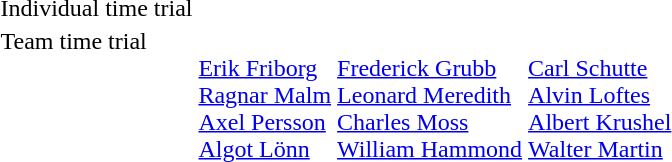<table>
<tr>
<td>Individual time trial<br></td>
<td></td>
<td></td>
<td></td>
</tr>
<tr valign="top">
<td>Team time trial<br></td>
<td><br><a href='#'>Erik Friborg</a><br><a href='#'>Ragnar Malm</a><br><a href='#'>Axel Persson</a><br><a href='#'>Algot Lönn</a></td>
<td><br><a href='#'>Frederick Grubb</a><br><a href='#'>Leonard Meredith</a><br><a href='#'>Charles Moss</a><br><a href='#'>William Hammond</a></td>
<td><br><a href='#'>Carl Schutte</a><br><a href='#'>Alvin Loftes</a><br><a href='#'>Albert Krushel</a><br><a href='#'>Walter Martin</a></td>
</tr>
</table>
